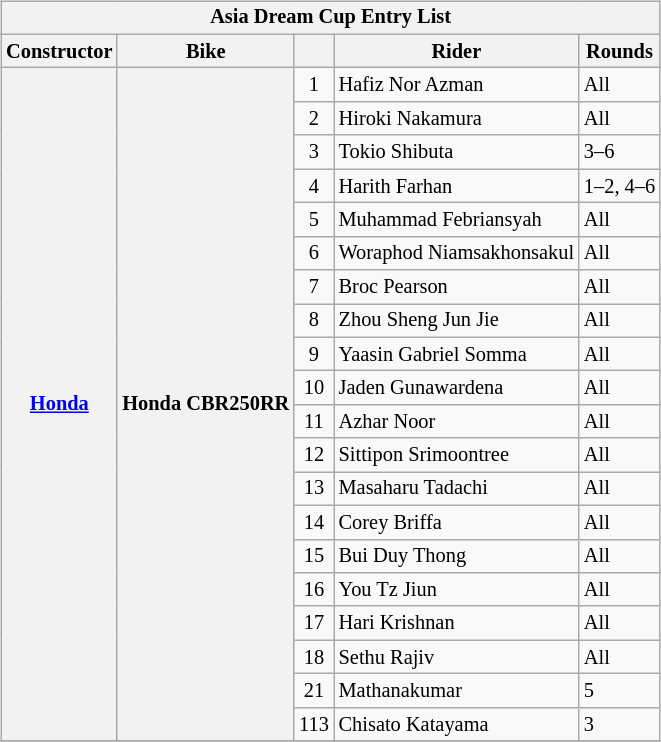<table>
<tr>
<td><br><table class="wikitable" style="font-size: 85%;">
<tr>
<th colspan=5>Asia Dream Cup Entry List</th>
</tr>
<tr>
<th>Constructor</th>
<th>Bike</th>
<th></th>
<th>Rider</th>
<th>Rounds</th>
</tr>
<tr>
<th rowspan="20"><a href='#'>Honda</a></th>
<th rowspan="20">Honda CBR250RR</th>
<td align=center>1</td>
<td> Hafiz Nor Azman</td>
<td>All</td>
</tr>
<tr>
<td align=center>2</td>
<td> Hiroki Nakamura</td>
<td>All</td>
</tr>
<tr>
<td align=center>3</td>
<td> Tokio Shibuta</td>
<td>3–6</td>
</tr>
<tr>
<td align=center>4</td>
<td> Harith Farhan</td>
<td>1–2, 4–6</td>
</tr>
<tr>
<td align=center>5</td>
<td> Muhammad Febriansyah</td>
<td>All</td>
</tr>
<tr>
<td align=center>6</td>
<td> Woraphod Niamsakhonsakul</td>
<td>All</td>
</tr>
<tr>
<td align=center>7</td>
<td> Broc Pearson</td>
<td>All</td>
</tr>
<tr>
<td align=center>8</td>
<td> Zhou Sheng Jun Jie</td>
<td>All</td>
</tr>
<tr>
<td align=center>9</td>
<td> Yaasin Gabriel Somma</td>
<td>All</td>
</tr>
<tr>
<td align=center>10</td>
<td> Jaden Gunawardena</td>
<td>All</td>
</tr>
<tr>
<td align=center>11</td>
<td> Azhar Noor</td>
<td>All</td>
</tr>
<tr>
<td align=center>12</td>
<td> Sittipon Srimoontree</td>
<td>All</td>
</tr>
<tr>
<td align=center>13</td>
<td> Masaharu Tadachi</td>
<td>All</td>
</tr>
<tr>
<td align=center>14</td>
<td> Corey Briffa</td>
<td>All</td>
</tr>
<tr>
<td align=center>15</td>
<td> Bui Duy Thong</td>
<td>All</td>
</tr>
<tr>
<td align=center>16</td>
<td> You Tz Jiun</td>
<td>All</td>
</tr>
<tr>
<td align=center>17</td>
<td> Hari Krishnan</td>
<td>All</td>
</tr>
<tr>
<td align=center>18</td>
<td> Sethu Rajiv</td>
<td>All</td>
</tr>
<tr>
<td align=center>21</td>
<td> Mathanakumar</td>
<td>5</td>
</tr>
<tr>
<td align=center>113</td>
<td> Chisato Katayama</td>
<td>3</td>
</tr>
<tr>
</tr>
</table>
</td>
</tr>
</table>
